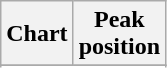<table class="wikitable sortable plainrowheaders">
<tr>
<th>Chart</th>
<th>Peak<br>position</th>
</tr>
<tr>
</tr>
<tr>
</tr>
<tr>
</tr>
<tr>
</tr>
</table>
